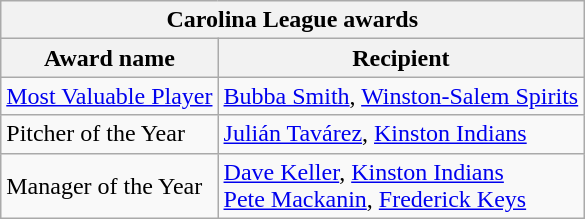<table class="wikitable">
<tr>
<th colspan="2">Carolina League awards</th>
</tr>
<tr>
<th>Award name</th>
<th>Recipient</th>
</tr>
<tr>
<td><a href='#'>Most Valuable Player</a></td>
<td><a href='#'>Bubba Smith</a>, <a href='#'>Winston-Salem Spirits</a></td>
</tr>
<tr>
<td>Pitcher of the Year</td>
<td><a href='#'>Julián Tavárez</a>, <a href='#'>Kinston Indians</a></td>
</tr>
<tr>
<td>Manager of the Year</td>
<td><a href='#'>Dave Keller</a>, <a href='#'>Kinston Indians</a> <br> <a href='#'>Pete Mackanin</a>, <a href='#'>Frederick Keys</a></td>
</tr>
</table>
